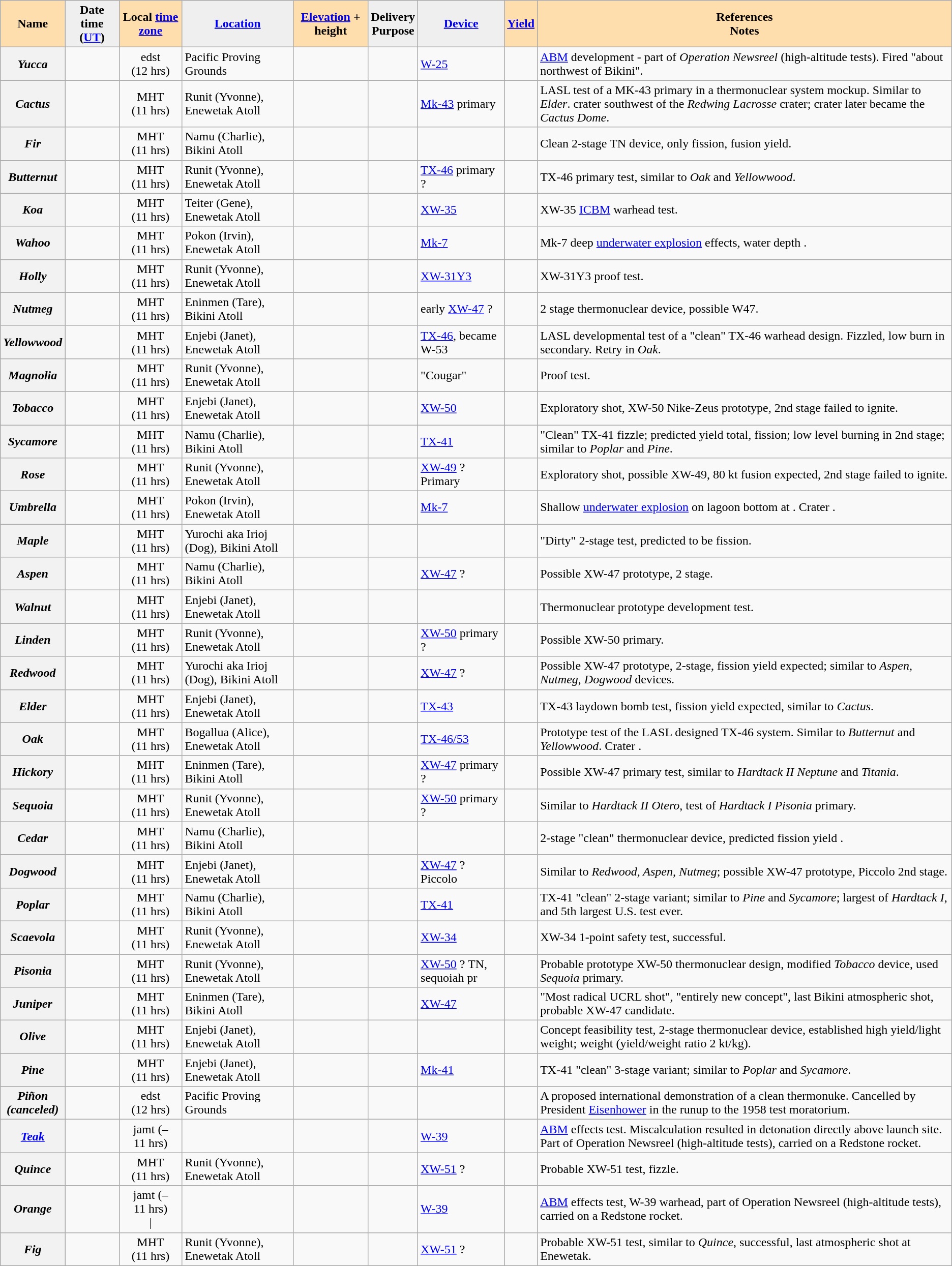<table class="wikitable sortable">
<tr>
<th style="background:#ffdead;">Name </th>
<th style="background:#efefef;">Date time (<a href='#'>UT</a>)</th>
<th style="background:#ffdead;">Local <a href='#'>time zone</a></th>
<th style="background:#efefef;"><a href='#'>Location</a></th>
<th style="background:#ffdead;"><a href='#'>Elevation</a> + height </th>
<th style="background:#efefef;">Delivery <br>Purpose </th>
<th style="background:#efefef;"><a href='#'>Device</a></th>
<th style="background:#ffdead;"><a href='#'>Yield</a><br></th>
<th style="background:#ffdead;" class="unsortable">References<br>Notes</th>
</tr>
<tr>
<th><em>Yucca</em></th>
<td> </td>
<td style="text-align:center;">edst (12 hrs)</td>
<td>Pacific Proving Grounds </td>
<td></td>
<td></td>
<td><a href='#'>W-25</a></td>
<td style="text-align:center;"></td>
<td><a href='#'>ABM</a> development - part of <em>Operation Newsreel</em> (high-altitude tests). Fired "about  northwest of Bikini".</td>
</tr>
<tr>
<th><em>Cactus</em></th>
<td> </td>
<td style="text-align:center;">MHT (11 hrs)</td>
<td>Runit (Yvonne), Enewetak Atoll </td>
<td></td>
<td></td>
<td><a href='#'>Mk-43</a> primary</td>
<td style="text-align:center;"></td>
<td> LASL test of a MK-43 primary in a thermonuclear system mockup.  Similar to <em>Elder</em>.  crater southwest of the <em>Redwing Lacrosse</em> crater; crater later became the <em>Cactus Dome</em>.</td>
</tr>
<tr>
<th><em>Fir</em></th>
<td> </td>
<td style="text-align:center;">MHT (11 hrs)</td>
<td>Namu (Charlie), Bikini Atoll </td>
<td></td>
<td></td>
<td></td>
<td style="text-align:center;"></td>
<td> Clean 2-stage TN device, only  fission,  fusion yield.</td>
</tr>
<tr>
<th><em>Butternut</em></th>
<td> </td>
<td style="text-align:center;">MHT (11 hrs)</td>
<td>Runit (Yvonne), Enewetak Atoll </td>
<td></td>
<td></td>
<td><a href='#'>TX-46</a> primary ?</td>
<td style="text-align:center;"></td>
<td> TX-46 primary test, similar to <em>Oak</em> and <em>Yellowwood</em>.</td>
</tr>
<tr>
<th><em>Koa</em></th>
<td> </td>
<td style="text-align:center;">MHT (11 hrs)</td>
<td>Teiter (Gene), Enewetak Atoll </td>
<td></td>
<td></td>
<td><a href='#'>XW-35</a></td>
<td style="text-align:center;"></td>
<td> XW-35 <a href='#'>ICBM</a> warhead test.</td>
</tr>
<tr>
<th><em>Wahoo</em></th>
<td> </td>
<td style="text-align:center;">MHT (11 hrs)</td>
<td>Pokon (Irvin), Enewetak Atoll </td>
<td></td>
<td></td>
<td><a href='#'>Mk-7</a></td>
<td style="text-align:center;"></td>
<td> Mk-7 deep <a href='#'>underwater explosion</a> effects, water depth .</td>
</tr>
<tr>
<th><em>Holly</em></th>
<td> </td>
<td style="text-align:center;">MHT (11 hrs)</td>
<td>Runit (Yvonne), Enewetak Atoll </td>
<td></td>
<td></td>
<td><a href='#'>XW-31Y3</a></td>
<td style="text-align:center;"></td>
<td> XW-31Y3 proof test.</td>
</tr>
<tr>
<th><em>Nutmeg</em></th>
<td> </td>
<td style="text-align:center;">MHT (11 hrs)</td>
<td>Eninmen (Tare), Bikini Atoll </td>
<td></td>
<td></td>
<td>early <a href='#'>XW-47</a> ?</td>
<td style="text-align:center;"></td>
<td> 2 stage thermonuclear device, possible W47.</td>
</tr>
<tr>
<th><em>Yellowwood</em></th>
<td> </td>
<td style="text-align:center;">MHT (11 hrs)</td>
<td>Enjebi (Janet), Enewetak Atoll </td>
<td></td>
<td></td>
<td><a href='#'>TX-46</a>, became W-53</td>
<td style="text-align:center;"></td>
<td> LASL developmental test of a "clean" TX-46 warhead design. Fizzled, low burn in secondary. Retry in <em>Oak</em>.</td>
</tr>
<tr>
<th><em>Magnolia</em></th>
<td> </td>
<td style="text-align:center;">MHT (11 hrs)</td>
<td>Runit (Yvonne), Enewetak Atoll </td>
<td></td>
<td></td>
<td>"Cougar"</td>
<td style="text-align:center;"></td>
<td> Proof test.</td>
</tr>
<tr>
<th><em>Tobacco</em></th>
<td> </td>
<td style="text-align:center;">MHT (11 hrs)</td>
<td>Enjebi (Janet), Enewetak Atoll </td>
<td></td>
<td></td>
<td><a href='#'>XW-50</a></td>
<td style="text-align:center;"></td>
<td> Exploratory shot, XW-50 Nike-Zeus prototype, 2nd stage failed to ignite.</td>
</tr>
<tr>
<th><em>Sycamore</em></th>
<td> </td>
<td style="text-align:center;">MHT (11 hrs)</td>
<td>Namu (Charlie), Bikini Atoll </td>
<td></td>
<td></td>
<td><a href='#'>TX-41</a></td>
<td style="text-align:center;"></td>
<td>"Clean" TX-41 fizzle; predicted yield  total,  fission; low level burning in 2nd stage; similar to <em>Poplar</em> and <em>Pine</em>.</td>
</tr>
<tr>
<th><em>Rose</em></th>
<td> </td>
<td style="text-align:center;">MHT (11 hrs)</td>
<td>Runit (Yvonne), Enewetak Atoll </td>
<td></td>
<td></td>
<td><a href='#'>XW-49</a> ? Primary</td>
<td style="text-align:center;"></td>
<td> Exploratory shot, possible XW-49, 80 kt fusion expected, 2nd stage failed to ignite.</td>
</tr>
<tr>
<th><em>Umbrella</em></th>
<td> </td>
<td style="text-align:center;">MHT (11 hrs)</td>
<td>Pokon (Irvin), Enewetak Atoll </td>
<td></td>
<td></td>
<td><a href='#'>Mk-7</a></td>
<td style="text-align:center;"></td>
<td> Shallow <a href='#'>underwater explosion</a> on lagoon bottom at . Crater .</td>
</tr>
<tr>
<th><em>Maple</em></th>
<td> </td>
<td style="text-align:center;">MHT (11 hrs)</td>
<td>Yurochi aka Irioj (Dog), Bikini Atoll </td>
<td></td>
<td></td>
<td></td>
<td style="text-align:center;"></td>
<td>"Dirty" 2-stage test, predicted to be  fission.</td>
</tr>
<tr>
<th><em>Aspen</em></th>
<td> </td>
<td style="text-align:center;">MHT (11 hrs)</td>
<td>Namu (Charlie), Bikini Atoll </td>
<td></td>
<td></td>
<td><a href='#'>XW-47</a> ?</td>
<td style="text-align:center;"></td>
<td> Possible XW-47 prototype, 2 stage.</td>
</tr>
<tr>
<th><em>Walnut</em></th>
<td> </td>
<td style="text-align:center;">MHT (11 hrs)</td>
<td>Enjebi (Janet), Enewetak Atoll </td>
<td></td>
<td></td>
<td></td>
<td style="text-align:center;"></td>
<td> Thermonuclear prototype development test.</td>
</tr>
<tr>
<th><em>Linden</em></th>
<td> </td>
<td style="text-align:center;">MHT (11 hrs)</td>
<td>Runit (Yvonne), Enewetak Atoll </td>
<td></td>
<td></td>
<td><a href='#'>XW-50</a> primary ?</td>
<td style="text-align:center;"></td>
<td> Possible XW-50 primary.</td>
</tr>
<tr>
<th><em>Redwood</em></th>
<td> </td>
<td style="text-align:center;">MHT (11 hrs)</td>
<td>Yurochi aka Irioj (Dog), Bikini Atoll </td>
<td></td>
<td></td>
<td><a href='#'>XW-47</a> ?</td>
<td style="text-align:center;"></td>
<td> Possible XW-47 prototype, 2-stage,  fission yield expected; similar to <em>Aspen, Nutmeg, Dogwood</em> devices.</td>
</tr>
<tr>
<th><em>Elder</em></th>
<td> </td>
<td style="text-align:center;">MHT (11 hrs)</td>
<td>Enjebi (Janet), Enewetak Atoll </td>
<td></td>
<td></td>
<td><a href='#'>TX-43</a></td>
<td style="text-align:center;"></td>
<td> TX-43 laydown bomb test,  fission yield expected, similar to <em>Cactus</em>.</td>
</tr>
<tr>
<th><em>Oak</em></th>
<td> </td>
<td style="text-align:center;">MHT (11 hrs)</td>
<td>Bogallua (Alice), Enewetak Atoll </td>
<td></td>
<td></td>
<td><a href='#'>TX-46/53</a></td>
<td style="text-align:center;"></td>
<td> Prototype test of the LASL designed TX-46 system. Similar to <em>Butternut</em> and <em>Yellowwood</em>. Crater .</td>
</tr>
<tr>
<th><em>Hickory</em></th>
<td> </td>
<td style="text-align:center;">MHT (11 hrs)</td>
<td>Eninmen (Tare), Bikini Atoll </td>
<td></td>
<td></td>
<td><a href='#'>XW-47</a> primary ?</td>
<td style="text-align:center;"></td>
<td> Possible XW-47 primary test, similar to <em>Hardtack II Neptune</em> and <em>Titania</em>.</td>
</tr>
<tr>
<th><em>Sequoia</em></th>
<td> </td>
<td style="text-align:center;">MHT (11 hrs)</td>
<td>Runit (Yvonne), Enewetak Atoll </td>
<td></td>
<td></td>
<td><a href='#'>XW-50</a> primary ?</td>
<td style="text-align:center;"></td>
<td> Similar to <em>Hardtack II Otero</em>, test of <em>Hardtack I Pisonia</em> primary.</td>
</tr>
<tr>
<th><em>Cedar</em></th>
<td> </td>
<td style="text-align:center;">MHT (11 hrs)</td>
<td>Namu (Charlie), Bikini Atoll </td>
<td></td>
<td></td>
<td></td>
<td style="text-align:center;"></td>
<td> 2-stage "clean" thermonuclear device, predicted fission yield .</td>
</tr>
<tr>
<th><em>Dogwood</em></th>
<td> </td>
<td style="text-align:center;">MHT (11 hrs)</td>
<td>Enjebi (Janet), Enewetak Atoll </td>
<td></td>
<td></td>
<td><a href='#'>XW-47</a> ? Piccolo</td>
<td style="text-align:center;"></td>
<td> Similar to <em>Redwood, Aspen, Nutmeg</em>; possible XW-47 prototype, Piccolo 2nd stage.</td>
</tr>
<tr>
<th><em>Poplar</em></th>
<td> </td>
<td style="text-align:center;">MHT (11 hrs)</td>
<td>Namu (Charlie), Bikini Atoll </td>
<td></td>
<td></td>
<td><a href='#'>TX-41</a></td>
<td style="text-align:center;"></td>
<td> TX-41 "clean" 2-stage variant; similar to <em>Pine</em> and <em>Sycamore</em>; largest of <em>Hardtack I</em>, and 5th largest U.S. test ever.</td>
</tr>
<tr>
<th><em>Scaevola</em></th>
<td> </td>
<td style="text-align:center;">MHT (11 hrs)</td>
<td>Runit (Yvonne), Enewetak Atoll </td>
<td></td>
<td></td>
<td><a href='#'>XW-34</a></td>
<td style="text-align:center;"></td>
<td> XW-34 1-point safety test, successful.</td>
</tr>
<tr>
<th><em>Pisonia</em></th>
<td> </td>
<td style="text-align:center;">MHT (11 hrs)</td>
<td>Runit (Yvonne), Enewetak Atoll </td>
<td></td>
<td></td>
<td><a href='#'>XW-50</a> ? TN, sequoiah pr</td>
<td style="text-align:center;"></td>
<td> Probable prototype XW-50 thermonuclear design, modified <em>Tobacco</em> device, used <em>Sequoia</em> primary.</td>
</tr>
<tr>
<th><em>Juniper</em></th>
<td> </td>
<td style="text-align:center;">MHT (11 hrs)</td>
<td>Eninmen (Tare), Bikini Atoll </td>
<td></td>
<td></td>
<td><a href='#'>XW-47</a></td>
<td style="text-align:center;"></td>
<td>"Most radical UCRL shot", "entirely new concept", last Bikini atmospheric shot, probable XW-47 candidate.</td>
</tr>
<tr>
<th><em>Olive</em></th>
<td> </td>
<td style="text-align:center;">MHT (11 hrs)</td>
<td>Enjebi (Janet), Enewetak Atoll </td>
<td></td>
<td></td>
<td></td>
<td style="text-align:center;"></td>
<td> Concept feasibility test, 2-stage thermonuclear device, established high yield/light weight; weight   (yield/weight ratio  2 kt/kg).</td>
</tr>
<tr>
<th><em>Pine</em></th>
<td> </td>
<td style="text-align:center;">MHT (11 hrs)</td>
<td>Enjebi (Janet), Enewetak Atoll </td>
<td></td>
<td></td>
<td><a href='#'>Mk-41</a></td>
<td style="text-align:center;"></td>
<td> TX-41 "clean" 3-stage variant; similar to <em>Poplar</em> and <em>Sycamore</em>.</td>
</tr>
<tr>
<th><em>Piñon</em><br><em>(canceled)</em></th>
<td></td>
<td style="text-align:center;">edst (12 hrs)</td>
<td>Pacific Proving Grounds </td>
<td></td>
<td></td>
<td></td>
<td style="text-align:center;"></td>
<td>A proposed international demonstration of a clean thermonuke.  Cancelled by President <a href='#'>Eisenhower</a> in the runup to the 1958 test moratorium.</td>
</tr>
<tr>
<th><em><a href='#'>Teak</a></em></th>
<td> </td>
<td style="text-align:center;">jamt (–11 hrs)<br></td>
<td></td>
<td></td>
<td></td>
<td><a href='#'>W-39</a></td>
<td style="text-align:center;"></td>
<td><a href='#'>ABM</a> effects test. Miscalculation resulted in detonation directly above launch site.  Part of Operation Newsreel (high-altitude tests), carried on a Redstone rocket.</td>
</tr>
<tr>
<th><em>Quince</em></th>
<td> </td>
<td style="text-align:center;">MHT (11 hrs)</td>
<td>Runit (Yvonne), Enewetak Atoll </td>
<td></td>
<td></td>
<td><a href='#'>XW-51</a> ?</td>
<td style="text-align:center;"></td>
<td> Probable XW-51 test, fizzle.</td>
</tr>
<tr>
<th><em>Orange</em></th>
<td> </td>
<td style="text-align:center;">jamt (–11 hrs)<br> |</td>
<td></td>
<td></td>
<td></td>
<td><a href='#'>W-39</a></td>
<td style="text-align:center;"></td>
<td><a href='#'>ABM</a> effects test, W-39 warhead, part of Operation Newsreel (high-altitude tests), carried on a Redstone rocket.</td>
</tr>
<tr>
<th><em>Fig</em></th>
<td> </td>
<td style="text-align:center;">MHT (11 hrs)</td>
<td>Runit (Yvonne), Enewetak Atoll </td>
<td></td>
<td></td>
<td><a href='#'>XW-51</a> ?</td>
<td style="text-align:center;"></td>
<td> Probable XW-51 test, similar to <em>Quince</em>, successful, last atmospheric shot at Enewetak.</td>
</tr>
</table>
